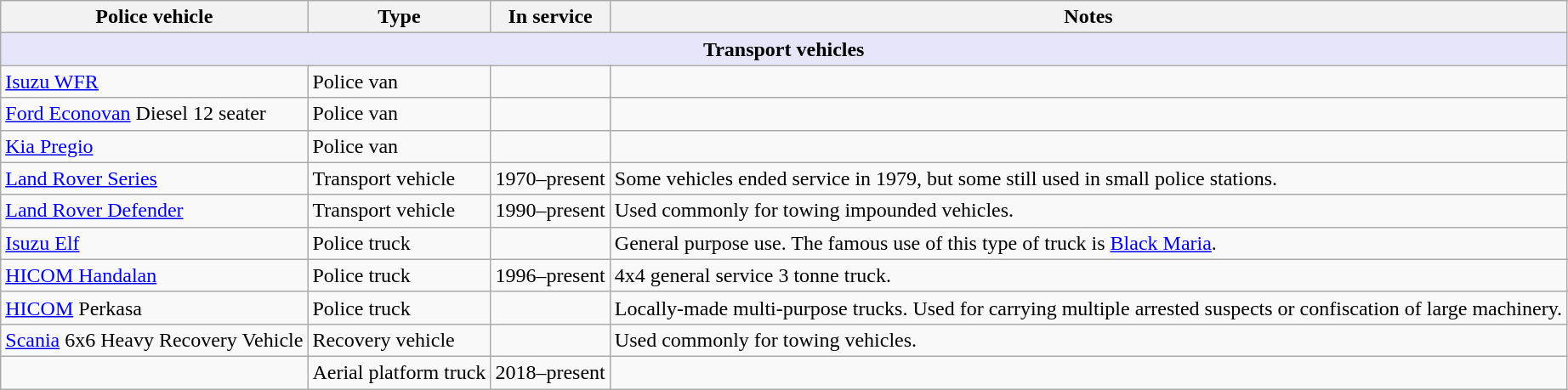<table class="wikitable">
<tr>
<th style="text-align: center;">Police vehicle</th>
<th style="text-align: center;">Type</th>
<th style="text-align: center;">In service</th>
<th style="text-align: center;">Notes</th>
</tr>
<tr>
<th style="align: center; background: lavender;" colspan="7">Transport vehicles</th>
</tr>
<tr>
<td><a href='#'>Isuzu WFR</a></td>
<td>Police van</td>
<td></td>
<td></td>
</tr>
<tr>
<td><a href='#'>Ford Econovan</a> Diesel 12 seater</td>
<td>Police van</td>
<td></td>
<td></td>
</tr>
<tr>
<td><a href='#'>Kia Pregio</a></td>
<td>Police van</td>
<td></td>
<td></td>
</tr>
<tr>
<td><a href='#'>Land Rover Series</a></td>
<td>Transport vehicle</td>
<td>1970–present</td>
<td>Some vehicles ended service in 1979, but some still used in small police stations.</td>
</tr>
<tr>
<td><a href='#'>Land Rover Defender</a></td>
<td>Transport vehicle</td>
<td>1990–present</td>
<td>Used commonly for towing impounded vehicles.</td>
</tr>
<tr>
<td><a href='#'>Isuzu Elf</a></td>
<td>Police truck</td>
<td></td>
<td>General purpose use. The famous use of this type of truck is <a href='#'>Black Maria</a>.</td>
</tr>
<tr>
<td><a href='#'>HICOM Handalan</a></td>
<td>Police truck</td>
<td>1996–present</td>
<td>4x4 general service 3 tonne truck.</td>
</tr>
<tr>
<td><a href='#'>HICOM</a> Perkasa</td>
<td>Police truck</td>
<td></td>
<td>Locally-made multi-purpose trucks. Used for carrying multiple arrested suspects or confiscation of large machinery.</td>
</tr>
<tr>
<td><a href='#'>Scania</a> 6x6 Heavy Recovery Vehicle</td>
<td>Recovery vehicle</td>
<td></td>
<td>Used commonly for towing vehicles.</td>
</tr>
<tr>
<td></td>
<td>Aerial platform truck</td>
<td>2018–present</td>
<td></td>
</tr>
</table>
